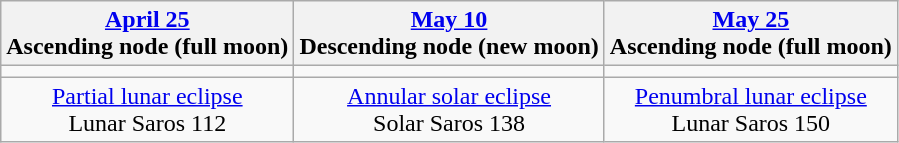<table class="wikitable">
<tr>
<th><a href='#'>April 25</a><br>Ascending node (full moon)<br></th>
<th><a href='#'>May 10</a><br>Descending node (new moon)<br></th>
<th><a href='#'>May 25</a><br>Ascending node (full moon)<br></th>
</tr>
<tr>
<td></td>
<td></td>
<td></td>
</tr>
<tr align=center>
<td><a href='#'>Partial lunar eclipse</a><br>Lunar Saros 112</td>
<td><a href='#'>Annular solar eclipse</a><br>Solar Saros 138</td>
<td><a href='#'>Penumbral lunar eclipse</a><br>Lunar Saros 150</td>
</tr>
</table>
